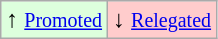<table class="wikitable" align="center">
<tr>
<td style="background:#ddffdd">↑ <small><a href='#'>Promoted</a></small></td>
<td style="background:#ffcccc">↓ <small><a href='#'>Relegated</a></small></td>
</tr>
</table>
